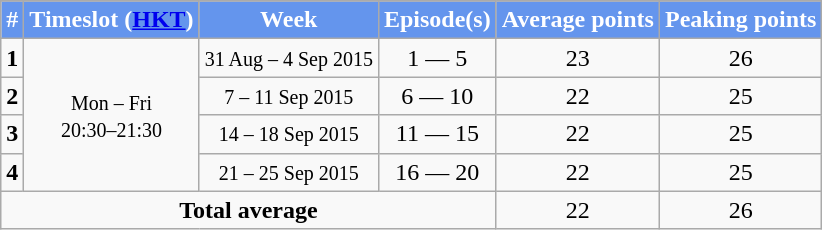<table class="wikitable" style="text-align:center;">
<tr style="background:cornflowerblue; color:white" align="center">
</tr>
<tr>
<th style="background:cornflowerblue; color:white" align="center">#</th>
<th style="background:cornflowerblue; color:white" align="center">Timeslot (<a href='#'>HKT</a>)</th>
<th style="background:cornflowerblue; color:white" align="center">Week</th>
<th style="background:cornflowerblue; color:white" align="center">Episode(s)</th>
<th style="background:cornflowerblue; color:white" align="center">Average points</th>
<th style="background:cornflowerblue; color:white" align="center">Peaking points</th>
</tr>
<tr>
<td><strong>1</strong></td>
<td rowspan="4"><small>Mon – Fri<br>20:30–21:30</small></td>
<td><small>31 Aug – 4 Sep 2015</small></td>
<td>1 — 5</td>
<td>23</td>
<td>26</td>
</tr>
<tr>
<td><strong>2</strong></td>
<td><small>7 – 11 Sep 2015</small></td>
<td>6 — 10</td>
<td>22</td>
<td>25</td>
</tr>
<tr>
<td><strong>3</strong></td>
<td><small>14 – 18 Sep 2015</small></td>
<td>11 — 15</td>
<td>22</td>
<td>25</td>
</tr>
<tr>
<td><strong>4</strong></td>
<td><small>21 – 25 Sep 2015</small></td>
<td>16 — 20</td>
<td>22</td>
<td>25</td>
</tr>
<tr>
<td colspan="4"><strong>Total average</strong></td>
<td>22</td>
<td>26</td>
</tr>
</table>
